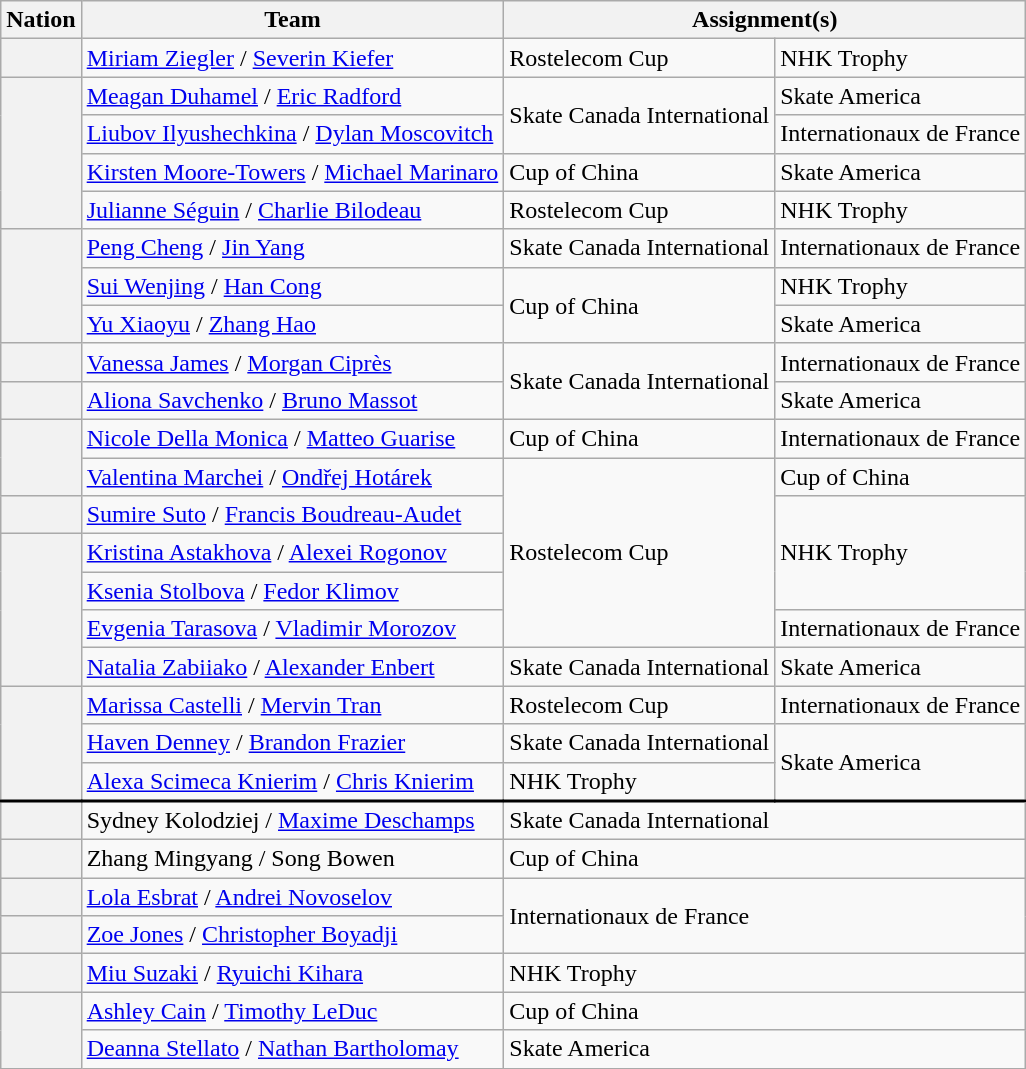<table class="wikitable unsortable" style="text-align:left">
<tr>
<th scope="col">Nation</th>
<th scope="col">Team</th>
<th scope="col" colspan="2">Assignment(s)</th>
</tr>
<tr>
<th scope="row" style="text-align:left"></th>
<td><a href='#'>Miriam Ziegler</a> / <a href='#'>Severin Kiefer</a></td>
<td>Rostelecom Cup</td>
<td>NHK Trophy</td>
</tr>
<tr>
<th scope="row" style="text-align:left" rowspan="4"></th>
<td><a href='#'>Meagan Duhamel</a> / <a href='#'>Eric Radford</a></td>
<td rowspan="2">Skate Canada International</td>
<td>Skate America</td>
</tr>
<tr>
<td><a href='#'>Liubov Ilyushechkina</a> / <a href='#'>Dylan Moscovitch</a></td>
<td>Internationaux de France</td>
</tr>
<tr>
<td><a href='#'>Kirsten Moore-Towers</a> / <a href='#'>Michael Marinaro</a></td>
<td>Cup of China</td>
<td>Skate America</td>
</tr>
<tr>
<td><a href='#'>Julianne Séguin</a> / <a href='#'>Charlie Bilodeau</a></td>
<td>Rostelecom Cup</td>
<td>NHK Trophy</td>
</tr>
<tr>
<th scope="row" style="text-align:left" rowspan="3"></th>
<td><a href='#'>Peng Cheng</a> / <a href='#'>Jin Yang</a></td>
<td>Skate Canada International</td>
<td>Internationaux de France</td>
</tr>
<tr>
<td><a href='#'>Sui Wenjing</a> / <a href='#'>Han Cong</a></td>
<td rowspan="2">Cup of China</td>
<td>NHK Trophy</td>
</tr>
<tr>
<td><a href='#'>Yu Xiaoyu</a> / <a href='#'>Zhang Hao</a></td>
<td>Skate America</td>
</tr>
<tr>
<th scope="row" style="text-align:left"></th>
<td><a href='#'>Vanessa James</a> / <a href='#'>Morgan Ciprès</a></td>
<td rowspan="2">Skate Canada International</td>
<td>Internationaux de France</td>
</tr>
<tr>
<th scope="row" style="text-align:left"></th>
<td><a href='#'>Aliona Savchenko</a> / <a href='#'>Bruno Massot</a></td>
<td>Skate America</td>
</tr>
<tr>
<th scope="row" style="text-align:left" rowspan="2"></th>
<td><a href='#'>Nicole Della Monica</a> / <a href='#'>Matteo Guarise</a></td>
<td>Cup of China</td>
<td>Internationaux de France</td>
</tr>
<tr>
<td><a href='#'>Valentina Marchei</a> / <a href='#'>Ondřej Hotárek</a></td>
<td rowspan="5">Rostelecom Cup</td>
<td>Cup of China</td>
</tr>
<tr>
<th scope="row" style="text-align:left"></th>
<td><a href='#'>Sumire Suto</a> / <a href='#'>Francis Boudreau-Audet</a></td>
<td rowspan="3">NHK Trophy</td>
</tr>
<tr>
<th scope="row" style="text-align:left" rowspan="4"></th>
<td><a href='#'>Kristina Astakhova</a> / <a href='#'>Alexei Rogonov</a></td>
</tr>
<tr>
<td><a href='#'>Ksenia Stolbova</a> / <a href='#'>Fedor Klimov</a></td>
</tr>
<tr>
<td><a href='#'>Evgenia Tarasova</a> / <a href='#'>Vladimir Morozov</a></td>
<td>Internationaux de France</td>
</tr>
<tr>
<td><a href='#'>Natalia Zabiiako</a> / <a href='#'>Alexander Enbert</a></td>
<td>Skate Canada International</td>
<td>Skate America</td>
</tr>
<tr>
<th scope="row" style="text-align:left" rowspan="3"></th>
<td><a href='#'>Marissa Castelli</a> / <a href='#'>Mervin Tran</a></td>
<td>Rostelecom Cup</td>
<td>Internationaux de France</td>
</tr>
<tr>
<td><a href='#'>Haven Denney</a> / <a href='#'>Brandon Frazier</a></td>
<td>Skate Canada International</td>
<td rowspan="2">Skate America</td>
</tr>
<tr>
<td><a href='#'>Alexa Scimeca Knierim</a> / <a href='#'>Chris Knierim</a></td>
<td>NHK Trophy</td>
</tr>
<tr style="border-top:2.5px solid">
<th scope="row" style="text-align:left"></th>
<td>Sydney Kolodziej / <a href='#'>Maxime Deschamps</a></td>
<td colspan="2">Skate Canada International</td>
</tr>
<tr>
<th scope="row" style="text-align:left"></th>
<td>Zhang Mingyang / Song Bowen</td>
<td colspan="2">Cup of China</td>
</tr>
<tr>
<th scope="row" style="text-align:left"></th>
<td><a href='#'>Lola Esbrat</a> / <a href='#'>Andrei Novoselov</a></td>
<td colspan="2" rowspan="2">Internationaux de France</td>
</tr>
<tr>
<th scope="row" style="text-align:left"></th>
<td><a href='#'>Zoe Jones</a> / <a href='#'>Christopher Boyadji</a></td>
</tr>
<tr>
<th scope="row" style="text-align:left"></th>
<td><a href='#'>Miu Suzaki</a> / <a href='#'>Ryuichi Kihara</a></td>
<td colspan="2">NHK Trophy</td>
</tr>
<tr>
<th scope="row" style="text-align:left" rowspan="2"></th>
<td><a href='#'>Ashley Cain</a> / <a href='#'>Timothy LeDuc</a></td>
<td colspan="2">Cup of China</td>
</tr>
<tr>
<td><a href='#'>Deanna Stellato</a> / <a href='#'>Nathan Bartholomay</a></td>
<td colspan="2">Skate America</td>
</tr>
</table>
